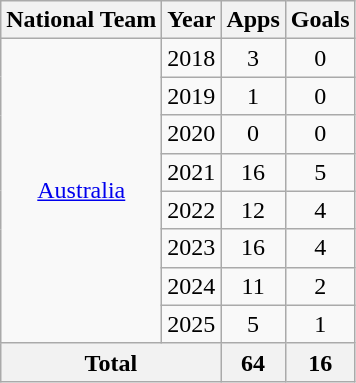<table class="wikitable" style="text-align:center">
<tr>
<th>National Team</th>
<th>Year</th>
<th>Apps</th>
<th>Goals</th>
</tr>
<tr>
<td rowspan="8"><a href='#'>Australia</a></td>
<td>2018</td>
<td>3</td>
<td>0</td>
</tr>
<tr>
<td>2019</td>
<td>1</td>
<td>0</td>
</tr>
<tr>
<td>2020</td>
<td>0</td>
<td>0</td>
</tr>
<tr>
<td>2021</td>
<td>16</td>
<td>5</td>
</tr>
<tr>
<td>2022</td>
<td>12</td>
<td>4</td>
</tr>
<tr>
<td>2023</td>
<td>16</td>
<td>4</td>
</tr>
<tr>
<td>2024</td>
<td>11</td>
<td>2</td>
</tr>
<tr>
<td>2025</td>
<td>5</td>
<td>1</td>
</tr>
<tr>
<th colspan="2">Total</th>
<th>64</th>
<th>16</th>
</tr>
</table>
